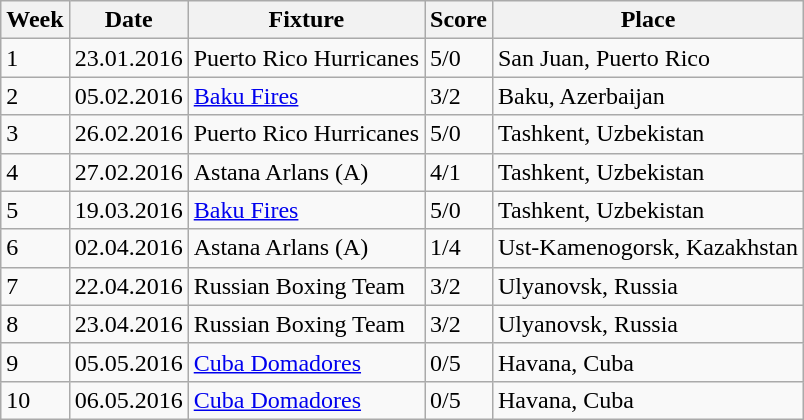<table class="wikitable sortable">
<tr>
<th>Week</th>
<th>Date</th>
<th>Fixture</th>
<th>Score</th>
<th>Place</th>
</tr>
<tr>
<td>1</td>
<td>23.01.2016</td>
<td> Puerto Rico Hurricanes</td>
<td>5/0</td>
<td>San Juan, Puerto Rico</td>
</tr>
<tr>
<td>2</td>
<td>05.02.2016</td>
<td> <a href='#'>Baku Fires</a></td>
<td>3/2</td>
<td>Baku, Azerbaijan</td>
</tr>
<tr>
<td>3</td>
<td>26.02.2016</td>
<td> Puerto Rico Hurricanes</td>
<td>5/0</td>
<td>Tashkent, Uzbekistan</td>
</tr>
<tr>
<td>4</td>
<td>27.02.2016</td>
<td> Astana Arlans (A)</td>
<td>4/1</td>
<td>Tashkent, Uzbekistan</td>
</tr>
<tr>
<td>5</td>
<td>19.03.2016</td>
<td> <a href='#'>Baku Fires</a></td>
<td>5/0</td>
<td>Tashkent, Uzbekistan</td>
</tr>
<tr>
<td>6</td>
<td>02.04.2016</td>
<td> Astana Arlans (A)</td>
<td>1/4</td>
<td>Ust-Kamenogorsk, Kazakhstan</td>
</tr>
<tr>
<td>7</td>
<td>22.04.2016</td>
<td> Russian Boxing Team</td>
<td>3/2</td>
<td>Ulyanovsk, Russia</td>
</tr>
<tr>
<td>8</td>
<td>23.04.2016</td>
<td> Russian Boxing Team</td>
<td>3/2</td>
<td>Ulyanovsk, Russia</td>
</tr>
<tr>
<td>9</td>
<td>05.05.2016</td>
<td> <a href='#'>Cuba Domadores</a></td>
<td>0/5</td>
<td>Havana, Cuba</td>
</tr>
<tr>
<td>10</td>
<td>06.05.2016</td>
<td> <a href='#'>Cuba Domadores</a></td>
<td>0/5</td>
<td>Havana, Cuba</td>
</tr>
</table>
